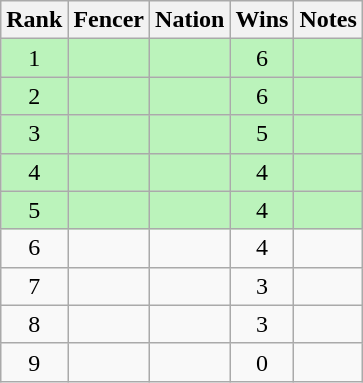<table class="wikitable sortable" style="text-align:center">
<tr>
<th>Rank</th>
<th>Fencer</th>
<th>Nation</th>
<th>Wins</th>
<th>Notes</th>
</tr>
<tr style="background:#bbf3bb;">
<td>1</td>
<td align=left></td>
<td align=left></td>
<td>6</td>
<td></td>
</tr>
<tr style="background:#bbf3bb;">
<td>2</td>
<td align=left></td>
<td align=left></td>
<td>6</td>
<td></td>
</tr>
<tr style="background:#bbf3bb;">
<td>3</td>
<td align=left></td>
<td align=left></td>
<td>5</td>
<td></td>
</tr>
<tr style="background:#bbf3bb;">
<td>4</td>
<td align=left></td>
<td align=left></td>
<td>4</td>
<td></td>
</tr>
<tr style="background:#bbf3bb;">
<td>5</td>
<td align=left></td>
<td align=left></td>
<td>4</td>
<td></td>
</tr>
<tr>
<td>6</td>
<td align=left></td>
<td align=left></td>
<td>4</td>
<td></td>
</tr>
<tr>
<td>7</td>
<td align=left></td>
<td align=left></td>
<td>3</td>
<td></td>
</tr>
<tr>
<td>8</td>
<td align=left></td>
<td align=left></td>
<td>3</td>
<td></td>
</tr>
<tr>
<td>9</td>
<td align=left></td>
<td align=left></td>
<td>0</td>
<td></td>
</tr>
</table>
